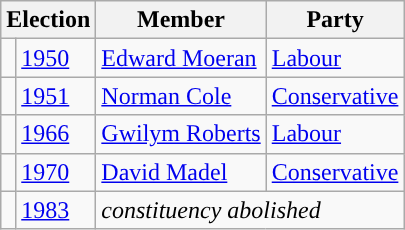<table class="wikitable">
<tr>
<th colspan="2">Election</th>
<th>Member</th>
<th>Party</th>
</tr>
<tr>
<td style="color:inherit;background-color: "></td>
<td><a href='#'>1950</a></td>
<td><a href='#'>Edward Moeran</a></td>
<td><a href='#'>Labour</a></td>
</tr>
<tr>
<td style="color:inherit;background-color: "></td>
<td><a href='#'>1951</a></td>
<td><a href='#'>Norman Cole</a></td>
<td><a href='#'>Conservative</a></td>
</tr>
<tr>
<td style="color:inherit;background-color: "></td>
<td><a href='#'>1966</a></td>
<td><a href='#'>Gwilym Roberts</a></td>
<td><a href='#'>Labour</a></td>
</tr>
<tr>
<td style="color:inherit;background-color: "></td>
<td><a href='#'>1970</a></td>
<td><a href='#'>David Madel</a></td>
<td><a href='#'>Conservative</a></td>
</tr>
<tr>
<td></td>
<td><a href='#'>1983</a></td>
<td colspan="2"><em>constituency abolished</em></td>
</tr>
</table>
